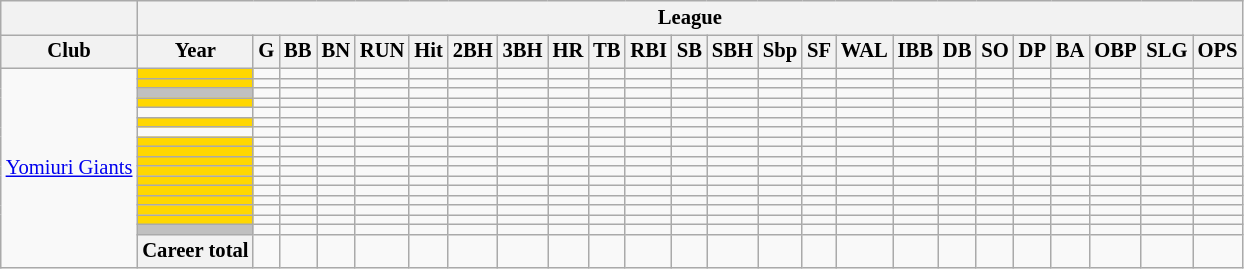<table class="wikitable" style="text-align:center;font-size:86%;">
<tr>
<th></th>
<th colspan="25">League</th>
</tr>
<tr>
<th>Club</th>
<th>Year</th>
<th>G</th>
<th>BB</th>
<th>BN</th>
<th>RUN</th>
<th>Hit</th>
<th>2BH</th>
<th>3BH</th>
<th>HR</th>
<th>TB</th>
<th>RBI</th>
<th>SB</th>
<th>SBH</th>
<th>Sbp</th>
<th>SF</th>
<th>WAL</th>
<th>IBB</th>
<th>DB</th>
<th>SO</th>
<th>DP</th>
<th>BA</th>
<th>OBP</th>
<th>SLG</th>
<th>OPS</th>
</tr>
<tr>
<td rowspan="25"><a href='#'>Yomiuri Giants</a></td>
<td bgcolor="gold"></td>
<td></td>
<td></td>
<td></td>
<td></td>
<td></td>
<td></td>
<td></td>
<td></td>
<td></td>
<td></td>
<td></td>
<td></td>
<td></td>
<td></td>
<td></td>
<td></td>
<td></td>
<td></td>
<td></td>
<td></td>
<td></td>
<td></td>
<td></td>
</tr>
<tr>
<td bgcolor="gold"></td>
<td></td>
<td></td>
<td></td>
<td></td>
<td></td>
<td></td>
<td></td>
<td></td>
<td></td>
<td></td>
<td></td>
<td></td>
<td></td>
<td></td>
<td></td>
<td></td>
<td></td>
<td></td>
<td></td>
<td></td>
<td></td>
<td></td>
<td></td>
</tr>
<tr>
<td bgcolor="silver"><strong></strong></td>
<td></td>
<td></td>
<td></td>
<td></td>
<td></td>
<td></td>
<td></td>
<td></td>
<td></td>
<td></td>
<td></td>
<td></td>
<td></td>
<td></td>
<td></td>
<td></td>
<td></td>
<td></td>
<td></td>
<td></td>
<td></td>
<td></td>
<td></td>
</tr>
<tr>
<td bgcolor="gold"><strong></strong></td>
<td></td>
<td></td>
<td></td>
<td></td>
<td></td>
<td></td>
<td></td>
<td></td>
<td></td>
<td></td>
<td></td>
<td></td>
<td></td>
<td></td>
<td></td>
<td></td>
<td></td>
<td></td>
<td></td>
<td></td>
<td></td>
<td></td>
<td></td>
</tr>
<tr>
<td></td>
<td></td>
<td></td>
<td></td>
<td></td>
<td></td>
<td></td>
<td></td>
<td></td>
<td></td>
<td></td>
<td></td>
<td></td>
<td></td>
<td></td>
<td></td>
<td></td>
<td></td>
<td></td>
<td></td>
<td></td>
<td></td>
<td></td>
<td></td>
</tr>
<tr>
<td bgcolor="gold"><strong></strong></td>
<td></td>
<td></td>
<td></td>
<td></td>
<td></td>
<td></td>
<td></td>
<td></td>
<td></td>
<td></td>
<td></td>
<td></td>
<td></td>
<td></td>
<td></td>
<td></td>
<td></td>
<td></td>
<td></td>
<td></td>
<td></td>
<td></td>
<td></td>
</tr>
<tr>
<td></td>
<td></td>
<td></td>
<td></td>
<td></td>
<td></td>
<td></td>
<td></td>
<td></td>
<td></td>
<td></td>
<td></td>
<td></td>
<td></td>
<td></td>
<td></td>
<td></td>
<td></td>
<td></td>
<td></td>
<td></td>
<td></td>
<td></td>
<td></td>
</tr>
<tr>
<td bgcolor="gold"><strong></strong></td>
<td></td>
<td></td>
<td></td>
<td></td>
<td></td>
<td></td>
<td></td>
<td></td>
<td></td>
<td></td>
<td></td>
<td></td>
<td></td>
<td></td>
<td></td>
<td></td>
<td></td>
<td></td>
<td></td>
<td></td>
<td></td>
<td></td>
<td></td>
</tr>
<tr>
<td bgcolor="gold"><strong></strong></td>
<td></td>
<td></td>
<td></td>
<td></td>
<td></td>
<td></td>
<td></td>
<td></td>
<td></td>
<td></td>
<td></td>
<td></td>
<td></td>
<td></td>
<td></td>
<td></td>
<td></td>
<td></td>
<td></td>
<td></td>
<td></td>
<td></td>
<td></td>
</tr>
<tr>
<td bgcolor="gold"><strong></strong></td>
<td></td>
<td></td>
<td></td>
<td></td>
<td></td>
<td></td>
<td></td>
<td></td>
<td></td>
<td></td>
<td></td>
<td></td>
<td></td>
<td></td>
<td></td>
<td></td>
<td></td>
<td></td>
<td></td>
<td></td>
<td></td>
<td></td>
<td></td>
</tr>
<tr>
<td bgcolor="gold"><strong></strong></td>
<td></td>
<td></td>
<td></td>
<td></td>
<td></td>
<td></td>
<td></td>
<td></td>
<td></td>
<td></td>
<td></td>
<td></td>
<td></td>
<td></td>
<td></td>
<td></td>
<td></td>
<td></td>
<td></td>
<td></td>
<td></td>
<td></td>
<td></td>
</tr>
<tr>
<td bgcolor="gold"><strong></strong></td>
<td></td>
<td></td>
<td></td>
<td></td>
<td></td>
<td></td>
<td></td>
<td></td>
<td></td>
<td></td>
<td></td>
<td></td>
<td></td>
<td></td>
<td></td>
<td></td>
<td></td>
<td></td>
<td></td>
<td></td>
<td></td>
<td></td>
<td></td>
</tr>
<tr>
<td bgcolor="gold"><strong></strong></td>
<td></td>
<td></td>
<td></td>
<td></td>
<td></td>
<td></td>
<td></td>
<td></td>
<td></td>
<td></td>
<td></td>
<td></td>
<td></td>
<td></td>
<td></td>
<td></td>
<td></td>
<td></td>
<td></td>
<td></td>
<td></td>
<td></td>
<td></td>
</tr>
<tr>
<td bgcolor="gold"><strong></strong></td>
<td></td>
<td></td>
<td></td>
<td></td>
<td></td>
<td></td>
<td></td>
<td></td>
<td></td>
<td></td>
<td></td>
<td></td>
<td></td>
<td></td>
<td></td>
<td></td>
<td></td>
<td></td>
<td></td>
<td></td>
<td></td>
<td></td>
<td></td>
</tr>
<tr>
<td bgcolor="gold"><strong></strong></td>
<td></td>
<td></td>
<td></td>
<td></td>
<td></td>
<td></td>
<td></td>
<td></td>
<td></td>
<td></td>
<td></td>
<td></td>
<td></td>
<td></td>
<td></td>
<td></td>
<td></td>
<td></td>
<td></td>
<td></td>
<td></td>
<td></td>
<td></td>
</tr>
<tr>
<td bgcolor="gold"><strong></strong></td>
<td></td>
<td></td>
<td></td>
<td></td>
<td></td>
<td></td>
<td></td>
<td></td>
<td></td>
<td></td>
<td></td>
<td></td>
<td></td>
<td></td>
<td></td>
<td></td>
<td></td>
<td></td>
<td></td>
<td></td>
<td></td>
<td></td>
<td></td>
</tr>
<tr>
<td bgcolor="silver"></td>
<td></td>
<td></td>
<td></td>
<td></td>
<td></td>
<td></td>
<td></td>
<td></td>
<td></td>
<td></td>
<td></td>
<td></td>
<td></td>
<td></td>
<td></td>
<td></td>
<td></td>
<td></td>
<td></td>
<td></td>
<td></td>
<td></td>
<td></td>
</tr>
<tr>
<th colspan="1">Career total</th>
<td></td>
<td></td>
<td></td>
<td></td>
<td></td>
<td></td>
<td></td>
<td></td>
<td></td>
<td></td>
<td></td>
<td></td>
<td></td>
<td></td>
<td></td>
<td></td>
<td></td>
<td></td>
<td></td>
<td></td>
<td></td>
<td></td>
<td></td>
</tr>
</table>
